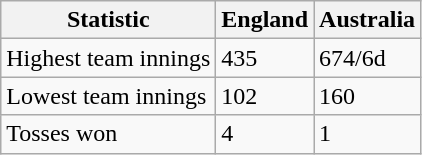<table class="wikitable">
<tr>
<th>Statistic</th>
<th>England</th>
<th>Australia</th>
</tr>
<tr>
<td>Highest team innings</td>
<td>435</td>
<td>674/6d</td>
</tr>
<tr>
<td>Lowest team innings</td>
<td>102</td>
<td>160</td>
</tr>
<tr>
<td>Tosses won</td>
<td>4</td>
<td>1</td>
</tr>
</table>
